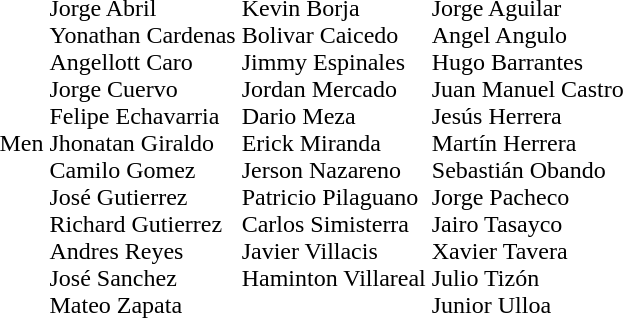<table>
<tr>
<td>Men</td>
<td nowrap><br>Jorge Abril<br>Yonathan Cardenas<br>Angellott Caro<br>Jorge Cuervo<br>Felipe Echavarria<br>Jhonatan Giraldo<br>Camilo Gomez<br>José Gutierrez<br>Richard Gutierrez<br>Andres Reyes<br>José Sanchez<br>Mateo Zapata</td>
<td valign=top nowrap><br>Kevin Borja<br>Bolivar Caicedo<br>Jimmy Espinales<br>Jordan Mercado<br>Dario Meza<br>Erick Miranda<br>Jerson Nazareno<br>Patricio Pilaguano<br>Carlos Simisterra<br>Javier Villacis<br>Haminton Villareal</td>
<td nowrap><br>Jorge Aguilar<br>Angel Angulo<br>Hugo Barrantes<br>Juan Manuel Castro<br>Jesús Herrera<br>Martín Herrera<br>Sebastián Obando<br>Jorge Pacheco<br>Jairo Tasayco<br>Xavier Tavera<br>Julio Tizón<br>Junior Ulloa</td>
</tr>
</table>
